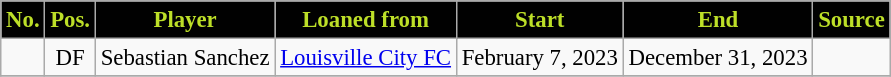<table class="wikitable sortable" style="text-align:center; font-size:95%; text-align:left;">
<tr>
<th style="background:#010101; color:#BDDF28;">No.</th>
<th style="background:#010101; color:#BDDF28;">Pos.</th>
<th style="background:#010101; color:#BDDF28;">Player</th>
<th style="background:#010101; color:#BDDF28;">Loaned from</th>
<th style="background:#010101; color:#BDDF28;">Start</th>
<th style="background:#010101; color:#BDDF28;">End</th>
<th style="background:#010101; color:#BDDF28;">Source</th>
</tr>
<tr>
<td></td>
<td align=center>DF</td>
<td> Sebastian Sanchez</td>
<td> <a href='#'>Louisville City FC</a></td>
<td>February 7, 2023</td>
<td>December 31, 2023</td>
<td></td>
</tr>
<tr>
</tr>
</table>
